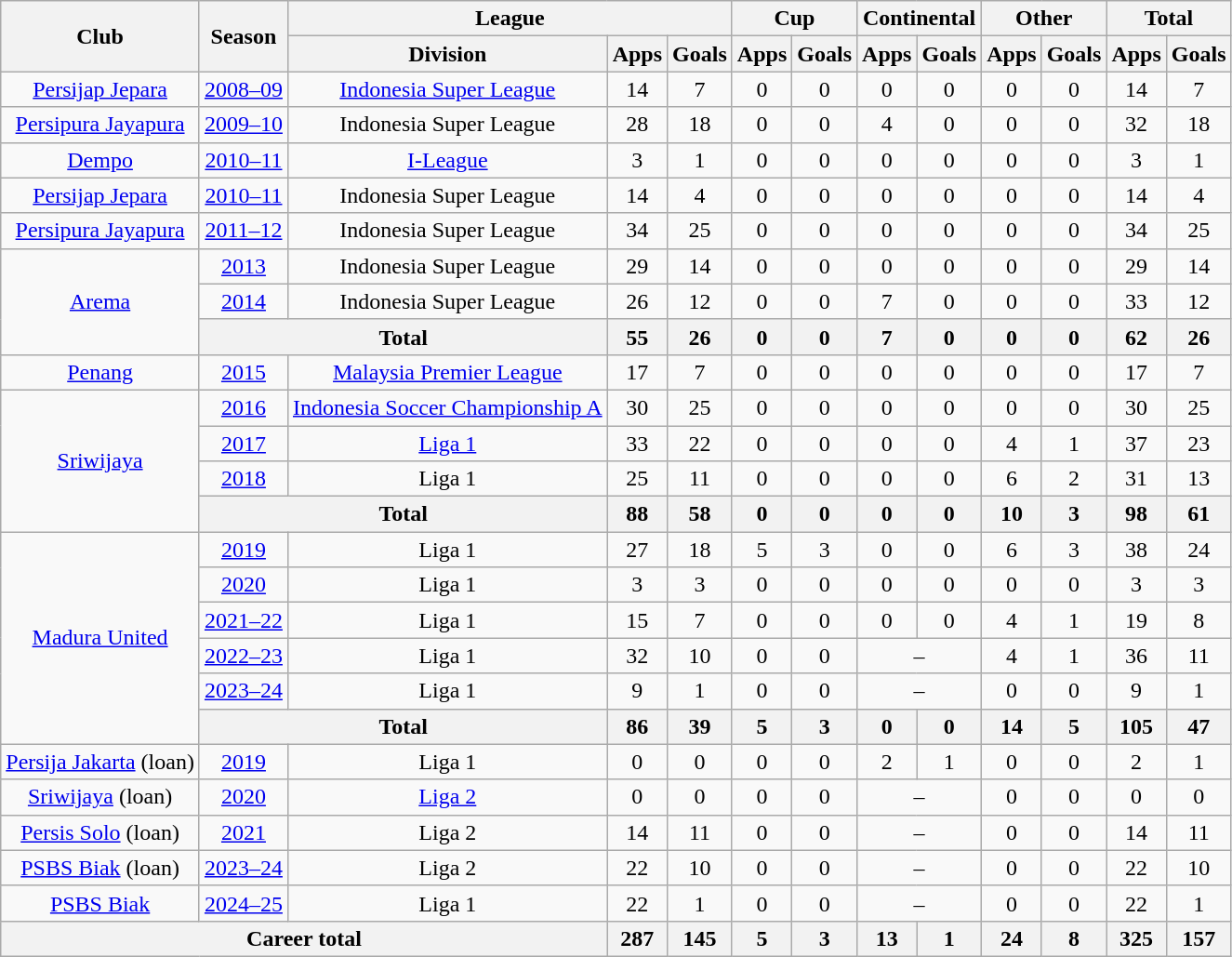<table class="wikitable" style="text-align:center">
<tr>
<th rowspan="2">Club</th>
<th rowspan="2">Season</th>
<th colspan="3">League</th>
<th colspan="2">Cup</th>
<th colspan="2">Continental</th>
<th colspan="2">Other</th>
<th colspan="2">Total</th>
</tr>
<tr>
<th>Division</th>
<th>Apps</th>
<th>Goals</th>
<th>Apps</th>
<th>Goals</th>
<th>Apps</th>
<th>Goals</th>
<th>Apps</th>
<th>Goals</th>
<th>Apps</th>
<th>Goals</th>
</tr>
<tr>
<td rowspan="1" valign="center"><a href='#'>Persijap Jepara</a></td>
<td><a href='#'>2008–09</a></td>
<td rowspan="1" valign="center"><a href='#'>Indonesia Super League</a></td>
<td>14</td>
<td>7</td>
<td>0</td>
<td>0</td>
<td>0</td>
<td>0</td>
<td>0</td>
<td>0</td>
<td>14</td>
<td>7</td>
</tr>
<tr>
<td rowspan="1" valign="center"><a href='#'>Persipura Jayapura</a></td>
<td><a href='#'>2009–10</a></td>
<td rowspan="1" valign="center">Indonesia Super League</td>
<td>28</td>
<td>18</td>
<td>0</td>
<td>0</td>
<td>4</td>
<td>0</td>
<td>0</td>
<td>0</td>
<td>32</td>
<td>18</td>
</tr>
<tr>
<td rowspan="1" valign="center"><a href='#'>Dempo</a></td>
<td><a href='#'>2010–11</a></td>
<td rowspan="1" valign="center"><a href='#'>I-League</a></td>
<td>3</td>
<td>1</td>
<td>0</td>
<td>0</td>
<td>0</td>
<td>0</td>
<td>0</td>
<td>0</td>
<td>3</td>
<td>1</td>
</tr>
<tr>
<td rowspan="1" valign="center"><a href='#'>Persijap Jepara</a></td>
<td><a href='#'>2010–11</a></td>
<td rowspan="1" valign="center">Indonesia Super League</td>
<td>14</td>
<td>4</td>
<td>0</td>
<td>0</td>
<td>0</td>
<td>0</td>
<td>0</td>
<td>0</td>
<td>14</td>
<td>4</td>
</tr>
<tr>
<td rowspan="1" valign="center"><a href='#'>Persipura Jayapura</a></td>
<td><a href='#'>2011–12</a></td>
<td rowspan="1" valign="center">Indonesia Super League</td>
<td>34</td>
<td>25</td>
<td>0</td>
<td>0</td>
<td>0</td>
<td>0</td>
<td>0</td>
<td>0</td>
<td>34</td>
<td>25</td>
</tr>
<tr>
<td rowspan="3" valign="center"><a href='#'>Arema</a></td>
<td><a href='#'>2013</a></td>
<td>Indonesia Super League</td>
<td>29</td>
<td>14</td>
<td>0</td>
<td>0</td>
<td>0</td>
<td>0</td>
<td>0</td>
<td>0</td>
<td>29</td>
<td>14</td>
</tr>
<tr>
<td><a href='#'>2014</a></td>
<td>Indonesia Super League</td>
<td>26</td>
<td>12</td>
<td>0</td>
<td>0</td>
<td>7</td>
<td>0</td>
<td>0</td>
<td>0</td>
<td>33</td>
<td>12</td>
</tr>
<tr>
<th colspan="2">Total</th>
<th>55</th>
<th>26</th>
<th>0</th>
<th>0</th>
<th>7</th>
<th>0</th>
<th>0</th>
<th>0</th>
<th>62</th>
<th>26</th>
</tr>
<tr>
<td rowspan="1" valign="center"><a href='#'>Penang</a></td>
<td><a href='#'>2015</a></td>
<td rowspan="1" valign="center"><a href='#'>Malaysia Premier League</a></td>
<td>17</td>
<td>7</td>
<td>0</td>
<td>0</td>
<td>0</td>
<td>0</td>
<td>0</td>
<td>0</td>
<td>17</td>
<td>7</td>
</tr>
<tr>
<td rowspan="4" valign="center"><a href='#'>Sriwijaya</a></td>
<td><a href='#'>2016</a></td>
<td><a href='#'>Indonesia Soccer Championship A</a></td>
<td>30</td>
<td>25</td>
<td>0</td>
<td>0</td>
<td>0</td>
<td>0</td>
<td>0</td>
<td>0</td>
<td>30</td>
<td>25</td>
</tr>
<tr>
<td><a href='#'>2017</a></td>
<td><a href='#'>Liga 1</a></td>
<td>33</td>
<td>22</td>
<td>0</td>
<td>0</td>
<td>0</td>
<td>0</td>
<td>4</td>
<td>1</td>
<td>37</td>
<td>23</td>
</tr>
<tr>
<td><a href='#'>2018</a></td>
<td>Liga 1</td>
<td>25</td>
<td>11</td>
<td>0</td>
<td>0</td>
<td>0</td>
<td>0</td>
<td>6</td>
<td>2</td>
<td>31</td>
<td>13</td>
</tr>
<tr>
<th colspan="2">Total</th>
<th>88</th>
<th>58</th>
<th>0</th>
<th>0</th>
<th>0</th>
<th>0</th>
<th>10</th>
<th>3</th>
<th>98</th>
<th>61</th>
</tr>
<tr>
<td rowspan="6" valign="center"><a href='#'>Madura United</a></td>
<td><a href='#'>2019</a></td>
<td>Liga 1</td>
<td>27</td>
<td>18</td>
<td>5</td>
<td>3</td>
<td>0</td>
<td>0</td>
<td>6</td>
<td>3</td>
<td>38</td>
<td>24</td>
</tr>
<tr>
<td><a href='#'>2020</a></td>
<td>Liga 1</td>
<td>3</td>
<td>3</td>
<td>0</td>
<td>0</td>
<td>0</td>
<td>0</td>
<td>0</td>
<td>0</td>
<td>3</td>
<td>3</td>
</tr>
<tr>
<td><a href='#'>2021–22</a></td>
<td>Liga 1</td>
<td>15</td>
<td>7</td>
<td>0</td>
<td>0</td>
<td>0</td>
<td>0</td>
<td>4</td>
<td>1</td>
<td>19</td>
<td>8</td>
</tr>
<tr>
<td><a href='#'>2022–23</a></td>
<td>Liga 1</td>
<td>32</td>
<td>10</td>
<td>0</td>
<td>0</td>
<td colspan="2">–</td>
<td>4</td>
<td>1</td>
<td>36</td>
<td>11</td>
</tr>
<tr>
<td><a href='#'>2023–24</a></td>
<td>Liga 1</td>
<td>9</td>
<td>1</td>
<td>0</td>
<td>0</td>
<td colspan="2">–</td>
<td>0</td>
<td>0</td>
<td>9</td>
<td>1</td>
</tr>
<tr>
<th colspan="2">Total</th>
<th>86</th>
<th>39</th>
<th>5</th>
<th>3</th>
<th>0</th>
<th>0</th>
<th>14</th>
<th>5</th>
<th>105</th>
<th>47</th>
</tr>
<tr>
<td rowspan="1" valign="center"><a href='#'>Persija Jakarta</a> (loan)</td>
<td><a href='#'>2019</a></td>
<td rowspan="1" valign="center">Liga 1</td>
<td>0</td>
<td>0</td>
<td>0</td>
<td>0</td>
<td>2</td>
<td>1</td>
<td>0</td>
<td>0</td>
<td>2</td>
<td>1</td>
</tr>
<tr>
<td rowspan="1" valign="center"><a href='#'>Sriwijaya</a> (loan)</td>
<td><a href='#'>2020</a></td>
<td rowspan="1" valign="center"><a href='#'>Liga 2</a></td>
<td>0</td>
<td>0</td>
<td>0</td>
<td>0</td>
<td colspan="2">–</td>
<td>0</td>
<td>0</td>
<td>0</td>
<td>0</td>
</tr>
<tr>
<td rowspan="1" valign="center"><a href='#'>Persis Solo</a> (loan)</td>
<td><a href='#'>2021</a></td>
<td rowspan="1" valign="center">Liga 2</td>
<td>14</td>
<td>11</td>
<td>0</td>
<td>0</td>
<td colspan="2">–</td>
<td>0</td>
<td>0</td>
<td>14</td>
<td>11</td>
</tr>
<tr>
<td rowspan="1" valign="center"><a href='#'>PSBS Biak</a> (loan)</td>
<td><a href='#'>2023–24</a></td>
<td rowspan="1" valign="center">Liga 2</td>
<td>22</td>
<td>10</td>
<td>0</td>
<td>0</td>
<td colspan="2">–</td>
<td>0</td>
<td>0</td>
<td>22</td>
<td>10</td>
</tr>
<tr>
<td rowspan="1" valign="center"><a href='#'>PSBS Biak</a></td>
<td><a href='#'>2024–25</a></td>
<td rowspan="1" valign="center">Liga 1</td>
<td>22</td>
<td>1</td>
<td>0</td>
<td>0</td>
<td colspan="2">–</td>
<td>0</td>
<td>0</td>
<td>22</td>
<td>1</td>
</tr>
<tr>
<th colspan="3">Career total</th>
<th>287</th>
<th>145</th>
<th>5</th>
<th>3</th>
<th>13</th>
<th>1</th>
<th>24</th>
<th>8</th>
<th>325</th>
<th>157</th>
</tr>
</table>
